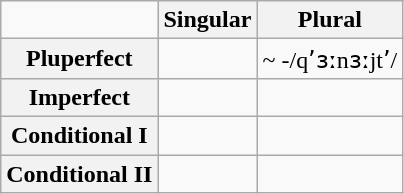<table class="wikitable">
<tr>
<td></td>
<th>Singular</th>
<th>Plural</th>
</tr>
<tr>
<th>Pluperfect</th>
<td></td>
<td> ~ -/qʼɜːnɜːjtʼ/</td>
</tr>
<tr>
<th>Imperfect</th>
<td></td>
<td></td>
</tr>
<tr>
<th>Conditional I</th>
<td></td>
<td></td>
</tr>
<tr>
<th>Conditional II</th>
<td></td>
<td></td>
</tr>
</table>
